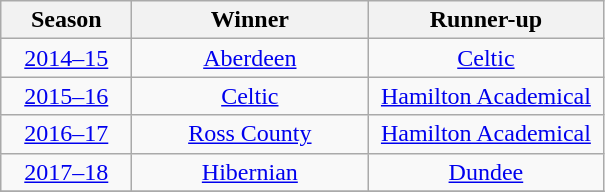<table class="wikitable">
<tr>
<th width=80>Season</th>
<th width=150>Winner</th>
<th width=150>Runner-up</th>
</tr>
<tr>
<td align=center><a href='#'>2014–15</a></td>
<td align=center><a href='#'>Aberdeen</a></td>
<td align=center><a href='#'>Celtic</a></td>
</tr>
<tr>
<td align=center><a href='#'>2015–16</a></td>
<td align=center><a href='#'>Celtic</a></td>
<td align=center><a href='#'>Hamilton Academical</a></td>
</tr>
<tr>
<td align=center><a href='#'>2016–17</a></td>
<td align=center><a href='#'>Ross County</a></td>
<td align=center><a href='#'>Hamilton Academical</a></td>
</tr>
<tr>
<td align=center><a href='#'>2017–18</a></td>
<td align=center><a href='#'>Hibernian</a></td>
<td align=center><a href='#'>Dundee</a></td>
</tr>
<tr>
</tr>
</table>
